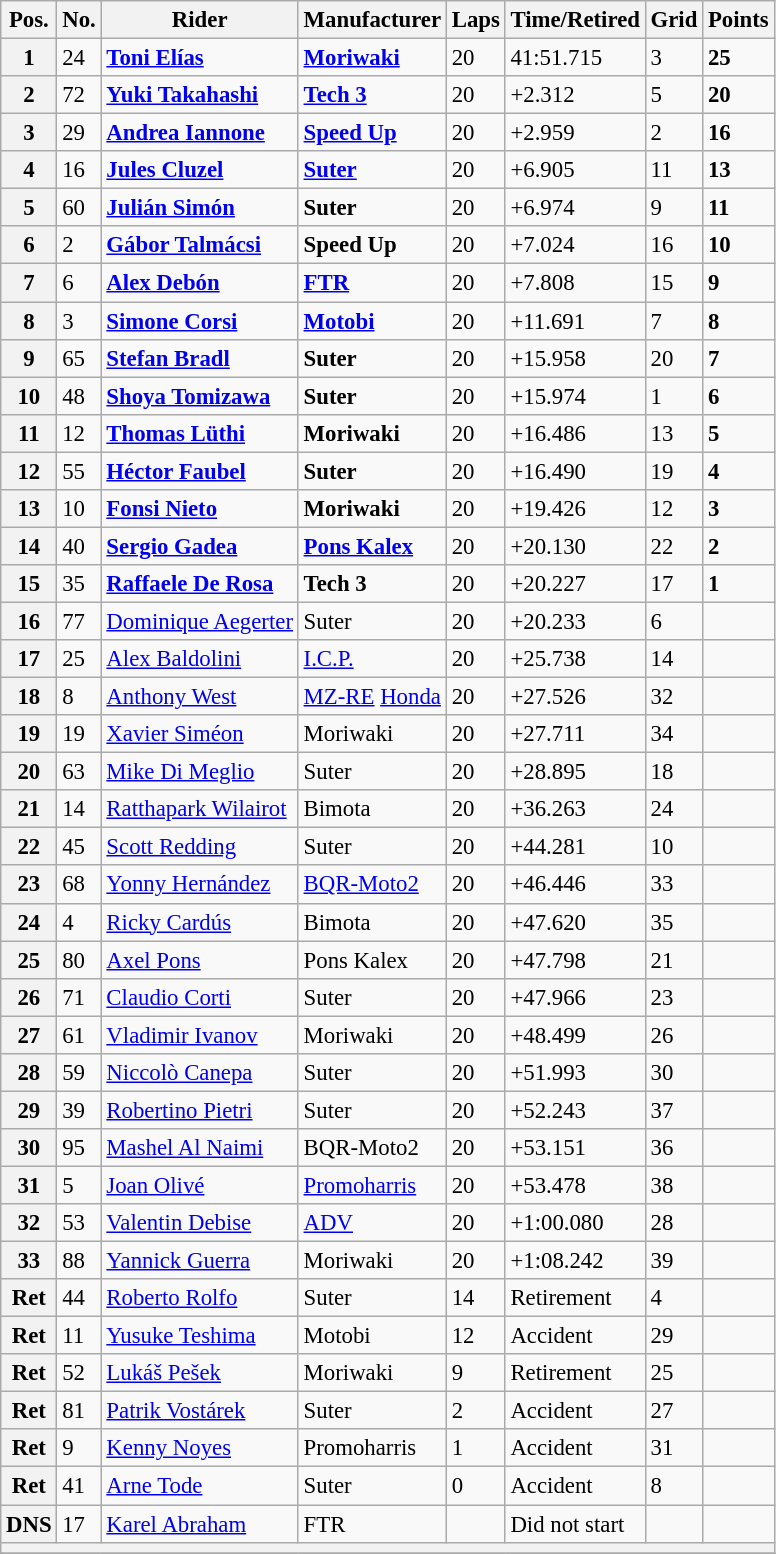<table class="wikitable" style="font-size: 95%;">
<tr>
<th>Pos.</th>
<th>No.</th>
<th>Rider</th>
<th>Manufacturer</th>
<th>Laps</th>
<th>Time/Retired</th>
<th>Grid</th>
<th>Points</th>
</tr>
<tr>
<th>1</th>
<td>24</td>
<td> <strong><a href='#'>Toni Elías</a></strong></td>
<td><strong><a href='#'>Moriwaki</a></strong></td>
<td>20</td>
<td>41:51.715</td>
<td>3</td>
<td><strong>25</strong></td>
</tr>
<tr>
<th>2</th>
<td>72</td>
<td> <strong><a href='#'>Yuki Takahashi</a></strong></td>
<td><strong><a href='#'>Tech 3</a></strong></td>
<td>20</td>
<td>+2.312</td>
<td>5</td>
<td><strong>20</strong></td>
</tr>
<tr>
<th>3</th>
<td>29</td>
<td> <strong><a href='#'>Andrea Iannone</a></strong></td>
<td><strong><a href='#'>Speed Up</a></strong></td>
<td>20</td>
<td>+2.959</td>
<td>2</td>
<td><strong>16</strong></td>
</tr>
<tr>
<th>4</th>
<td>16</td>
<td> <strong><a href='#'>Jules Cluzel</a></strong></td>
<td><strong><a href='#'>Suter</a></strong></td>
<td>20</td>
<td>+6.905</td>
<td>11</td>
<td><strong>13</strong></td>
</tr>
<tr>
<th>5</th>
<td>60</td>
<td> <strong><a href='#'>Julián Simón</a></strong></td>
<td><strong>Suter</strong></td>
<td>20</td>
<td>+6.974</td>
<td>9</td>
<td><strong>11</strong></td>
</tr>
<tr>
<th>6</th>
<td>2</td>
<td> <strong><a href='#'>Gábor Talmácsi</a></strong></td>
<td><strong>Speed Up</strong></td>
<td>20</td>
<td>+7.024</td>
<td>16</td>
<td><strong>10</strong></td>
</tr>
<tr>
<th>7</th>
<td>6</td>
<td> <strong><a href='#'>Alex Debón</a></strong></td>
<td><strong><a href='#'>FTR</a></strong></td>
<td>20</td>
<td>+7.808</td>
<td>15</td>
<td><strong>9</strong></td>
</tr>
<tr>
<th>8</th>
<td>3</td>
<td> <strong><a href='#'>Simone Corsi</a></strong></td>
<td><strong><a href='#'>Motobi</a></strong></td>
<td>20</td>
<td>+11.691</td>
<td>7</td>
<td><strong>8</strong></td>
</tr>
<tr>
<th>9</th>
<td>65</td>
<td> <strong><a href='#'>Stefan Bradl</a></strong></td>
<td><strong>Suter</strong></td>
<td>20</td>
<td>+15.958</td>
<td>20</td>
<td><strong>7</strong></td>
</tr>
<tr>
<th>10</th>
<td>48</td>
<td> <strong><a href='#'>Shoya Tomizawa</a></strong></td>
<td><strong>Suter</strong></td>
<td>20</td>
<td>+15.974</td>
<td>1</td>
<td><strong>6</strong></td>
</tr>
<tr>
<th>11</th>
<td>12</td>
<td> <strong><a href='#'>Thomas Lüthi</a></strong></td>
<td><strong>Moriwaki</strong></td>
<td>20</td>
<td>+16.486</td>
<td>13</td>
<td><strong>5</strong></td>
</tr>
<tr>
<th>12</th>
<td>55</td>
<td> <strong><a href='#'>Héctor Faubel</a></strong></td>
<td><strong>Suter</strong></td>
<td>20</td>
<td>+16.490</td>
<td>19</td>
<td><strong>4</strong></td>
</tr>
<tr>
<th>13</th>
<td>10</td>
<td> <strong><a href='#'>Fonsi Nieto</a></strong></td>
<td><strong>Moriwaki</strong></td>
<td>20</td>
<td>+19.426</td>
<td>12</td>
<td><strong>3</strong></td>
</tr>
<tr>
<th>14</th>
<td>40</td>
<td> <strong><a href='#'>Sergio Gadea</a></strong></td>
<td><strong><a href='#'>Pons Kalex</a></strong></td>
<td>20</td>
<td>+20.130</td>
<td>22</td>
<td><strong>2</strong></td>
</tr>
<tr>
<th>15</th>
<td>35</td>
<td> <strong><a href='#'>Raffaele De Rosa</a></strong></td>
<td><strong>Tech 3</strong></td>
<td>20</td>
<td>+20.227</td>
<td>17</td>
<td><strong>1</strong></td>
</tr>
<tr>
<th>16</th>
<td>77</td>
<td> <a href='#'>Dominique Aegerter</a></td>
<td>Suter</td>
<td>20</td>
<td>+20.233</td>
<td>6</td>
<td></td>
</tr>
<tr>
<th>17</th>
<td>25</td>
<td> <a href='#'>Alex Baldolini</a></td>
<td><a href='#'>I.C.P.</a></td>
<td>20</td>
<td>+25.738</td>
<td>14</td>
<td></td>
</tr>
<tr>
<th>18</th>
<td>8</td>
<td> <a href='#'>Anthony West</a></td>
<td><a href='#'>MZ-RE</a> <a href='#'>Honda</a></td>
<td>20</td>
<td>+27.526</td>
<td>32</td>
<td></td>
</tr>
<tr>
<th>19</th>
<td>19</td>
<td> <a href='#'>Xavier Siméon</a></td>
<td>Moriwaki</td>
<td>20</td>
<td>+27.711</td>
<td>34</td>
<td></td>
</tr>
<tr>
<th>20</th>
<td>63</td>
<td> <a href='#'>Mike Di Meglio</a></td>
<td>Suter</td>
<td>20</td>
<td>+28.895</td>
<td>18</td>
<td></td>
</tr>
<tr>
<th>21</th>
<td>14</td>
<td> <a href='#'>Ratthapark Wilairot</a></td>
<td>Bimota</td>
<td>20</td>
<td>+36.263</td>
<td>24</td>
<td></td>
</tr>
<tr>
<th>22</th>
<td>45</td>
<td> <a href='#'>Scott Redding</a></td>
<td>Suter</td>
<td>20</td>
<td>+44.281</td>
<td>10</td>
<td></td>
</tr>
<tr>
<th>23</th>
<td>68</td>
<td> <a href='#'>Yonny Hernández</a></td>
<td><a href='#'>BQR-Moto2</a></td>
<td>20</td>
<td>+46.446</td>
<td>33</td>
<td></td>
</tr>
<tr>
<th>24</th>
<td>4</td>
<td> <a href='#'>Ricky Cardús</a></td>
<td>Bimota</td>
<td>20</td>
<td>+47.620</td>
<td>35</td>
<td></td>
</tr>
<tr>
<th>25</th>
<td>80</td>
<td> <a href='#'>Axel Pons</a></td>
<td>Pons Kalex</td>
<td>20</td>
<td>+47.798</td>
<td>21</td>
<td></td>
</tr>
<tr>
<th>26</th>
<td>71</td>
<td> <a href='#'>Claudio Corti</a></td>
<td>Suter</td>
<td>20</td>
<td>+47.966</td>
<td>23</td>
<td></td>
</tr>
<tr>
<th>27</th>
<td>61</td>
<td> <a href='#'>Vladimir Ivanov</a></td>
<td>Moriwaki</td>
<td>20</td>
<td>+48.499</td>
<td>26</td>
<td></td>
</tr>
<tr>
<th>28</th>
<td>59</td>
<td> <a href='#'>Niccolò Canepa</a></td>
<td>Suter</td>
<td>20</td>
<td>+51.993</td>
<td>30</td>
<td></td>
</tr>
<tr>
<th>29</th>
<td>39</td>
<td> <a href='#'>Robertino Pietri</a></td>
<td>Suter</td>
<td>20</td>
<td>+52.243</td>
<td>37</td>
<td></td>
</tr>
<tr>
<th>30</th>
<td>95</td>
<td> <a href='#'>Mashel Al Naimi</a></td>
<td>BQR-Moto2</td>
<td>20</td>
<td>+53.151</td>
<td>36</td>
<td></td>
</tr>
<tr>
<th>31</th>
<td>5</td>
<td> <a href='#'>Joan Olivé</a></td>
<td><a href='#'>Promoharris</a></td>
<td>20</td>
<td>+53.478</td>
<td>38</td>
<td></td>
</tr>
<tr>
<th>32</th>
<td>53</td>
<td> <a href='#'>Valentin Debise</a></td>
<td><a href='#'>ADV</a></td>
<td>20</td>
<td>+1:00.080</td>
<td>28</td>
<td></td>
</tr>
<tr>
<th>33</th>
<td>88</td>
<td> <a href='#'>Yannick Guerra</a></td>
<td>Moriwaki</td>
<td>20</td>
<td>+1:08.242</td>
<td>39</td>
<td></td>
</tr>
<tr>
<th>Ret</th>
<td>44</td>
<td> <a href='#'>Roberto Rolfo</a></td>
<td>Suter</td>
<td>14</td>
<td>Retirement</td>
<td>4</td>
<td></td>
</tr>
<tr>
<th>Ret</th>
<td>11</td>
<td> <a href='#'>Yusuke Teshima</a></td>
<td>Motobi</td>
<td>12</td>
<td>Accident</td>
<td>29</td>
<td></td>
</tr>
<tr>
<th>Ret</th>
<td>52</td>
<td> <a href='#'>Lukáš Pešek</a></td>
<td>Moriwaki</td>
<td>9</td>
<td>Retirement</td>
<td>25</td>
<td></td>
</tr>
<tr>
<th>Ret</th>
<td>81</td>
<td> <a href='#'>Patrik Vostárek</a></td>
<td>Suter</td>
<td>2</td>
<td>Accident</td>
<td>27</td>
<td></td>
</tr>
<tr>
<th>Ret</th>
<td>9</td>
<td> <a href='#'>Kenny Noyes</a></td>
<td>Promoharris</td>
<td>1</td>
<td>Accident</td>
<td>31</td>
<td></td>
</tr>
<tr>
<th>Ret</th>
<td>41</td>
<td> <a href='#'>Arne Tode</a></td>
<td>Suter</td>
<td>0</td>
<td>Accident</td>
<td>8</td>
<td></td>
</tr>
<tr>
<th>DNS</th>
<td>17</td>
<td> <a href='#'>Karel Abraham</a></td>
<td>FTR</td>
<td></td>
<td>Did not start</td>
<td></td>
<td></td>
</tr>
<tr>
<th colspan=8></th>
</tr>
<tr>
</tr>
</table>
